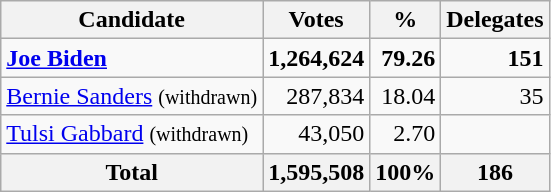<table class="wikitable sortable" style="text-align:right;">
<tr>
<th>Candidate</th>
<th>Votes</th>
<th>%</th>
<th>Delegates</th>
</tr>
<tr>
<td style="text-align:left;" data-sort-value="Biden, Joe"><strong><a href='#'>Joe Biden</a></strong></td>
<td><strong>1,264,624</strong></td>
<td><strong>79.26</strong></td>
<td><strong>151</strong></td>
</tr>
<tr>
<td style="text-align:left;" data-sort-value="Sanders, Bernie"><a href='#'>Bernie Sanders</a> <small>(withdrawn)</small></td>
<td>287,834</td>
<td>18.04</td>
<td>35</td>
</tr>
<tr>
<td style="text-align:left;" data-sort-value="Gabbard, Tulsi"><a href='#'>Tulsi Gabbard</a> <small>(withdrawn)</small></td>
<td>43,050</td>
<td>2.70</td>
<td></td>
</tr>
<tr>
<th>Total</th>
<th>1,595,508</th>
<th>100%</th>
<th>186</th>
</tr>
</table>
